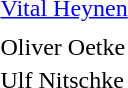<table>
<tr>
<th></th>
<td> <a href='#'>Vital Heynen</a></td>
</tr>
<tr>
<th></th>
<td></td>
</tr>
<tr>
<th></th>
<td>Oliver Oetke</td>
</tr>
<tr>
<th></th>
<td>Ulf Nitschke</td>
</tr>
</table>
